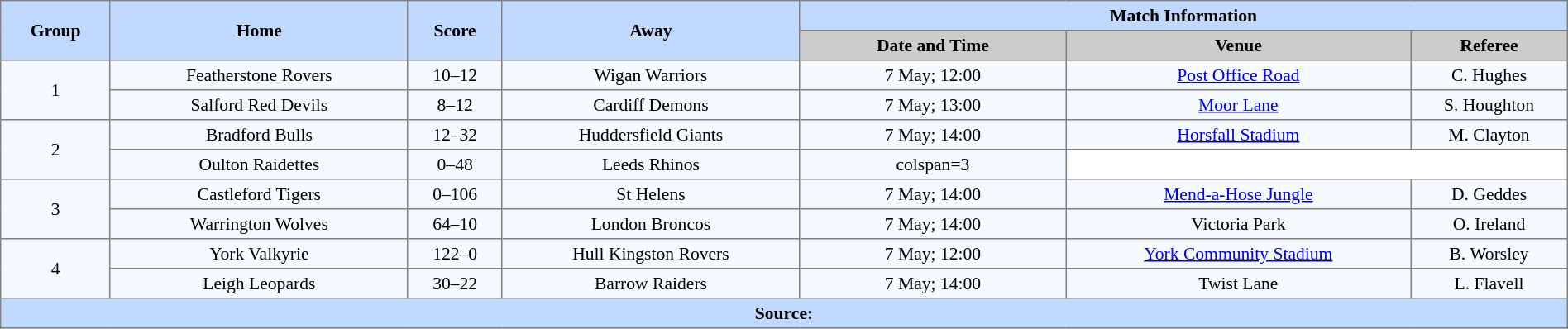<table border=1 style="border-collapse:collapse; font-size:90%; text-align:center"; cellpadding=3 cellspacing=0 width=100%>
<tr bgcolor="#c1d8ff">
<th rowspan=2 width=7%>Group</th>
<th rowspan=2 width=19%>Home</th>
<th rowspan=2 width=6%>Score</th>
<th rowspan=2 width=19%>Away</th>
<th colspan=3>Match Information</th>
</tr>
<tr bgcolor="#cccccc">
<th width=17%>Date and Time</th>
<th width=22%>Venue</th>
<th width=10%>Referee</th>
</tr>
<tr bgcolor=#f5faff>
<td rowspan=2>1</td>
<td>Featherstone Rovers</td>
<td>10–12</td>
<td>Wigan Warriors</td>
<td>7 May; 12:00</td>
<td><a href='#'>Post Office Road</a></td>
<td>C. Hughes</td>
</tr>
<tr bgcolor=#f5faff>
<td>Salford Red Devils</td>
<td>8–12</td>
<td>Cardiff Demons</td>
<td>7 May; 13:00</td>
<td><a href='#'>Moor Lane</a></td>
<td>S. Houghton</td>
</tr>
<tr bgcolor=#f5faff>
<td rowspan=2>2</td>
<td>Bradford Bulls</td>
<td>12–32</td>
<td>Huddersfield Giants</td>
<td>7 May; 14:00</td>
<td><a href='#'>Horsfall Stadium</a></td>
<td>M. Clayton</td>
</tr>
<tr bgcolor=#f5faff>
<td>Oulton Raidettes</td>
<td>0–48</td>
<td>Leeds Rhinos</td>
<td>colspan=3 </td>
</tr>
<tr bgcolor=#f5faff>
<td rowspan=2>3</td>
<td>Castleford Tigers</td>
<td>0–106</td>
<td>St Helens</td>
<td>7 May; 14:00</td>
<td><a href='#'>Mend-a-Hose Jungle</a></td>
<td>D. Geddes</td>
</tr>
<tr bgcolor=#f5faff>
<td>Warrington Wolves</td>
<td>64–10</td>
<td>London Broncos</td>
<td>7 May; 14:00</td>
<td>Victoria Park</td>
<td>O. Ireland</td>
</tr>
<tr bgcolor=#f5faff>
<td rowspan=2>4</td>
<td>York Valkyrie</td>
<td>122–0</td>
<td>Hull Kingston Rovers</td>
<td>7 May; 12:00</td>
<td><a href='#'>York Community Stadium</a></td>
<td>B. Worsley</td>
</tr>
<tr bgcolor=#f5faff>
<td>Leigh Leopards</td>
<td>30–22</td>
<td>Barrow Raiders</td>
<td>7 May; 14:00</td>
<td>Twist Lane</td>
<td>L. Flavell</td>
</tr>
<tr bgcolor=#c1d8ff>
<th colspan=7>Source:</th>
</tr>
</table>
